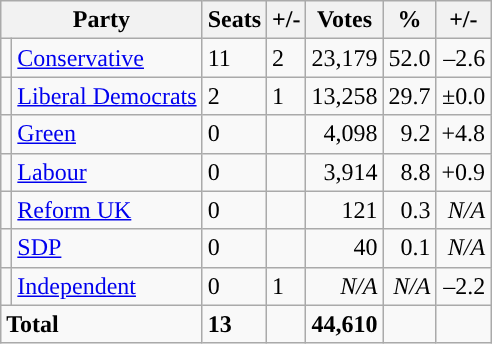<table class="wikitable sortable">
<tr>
<th colspan="2">Party</th>
<th>Seats</th>
<th>+/-</th>
<th>Votes</th>
<th>%</th>
<th>+/-</th>
</tr>
<tr>
<td style="background-color: "></td>
<td><a href='#'>Conservative</a></td>
<td>11</td>
<td> 2</td>
<td style="text-align:right;">23,179</td>
<td style="text-align:right;">52.0</td>
<td style="text-align:right;">–2.6</td>
</tr>
<tr>
<td style="background-color: "></td>
<td><a href='#'>Liberal Democrats</a></td>
<td>2</td>
<td> 1</td>
<td style="text-align:right;">13,258</td>
<td style="text-align:right;">29.7</td>
<td style="text-align:right;">±0.0</td>
</tr>
<tr>
<td style="background-color: "></td>
<td><a href='#'>Green</a></td>
<td>0</td>
<td></td>
<td style="text-align:right;">4,098</td>
<td style="text-align:right;">9.2</td>
<td style="text-align:right;">+4.8</td>
</tr>
<tr>
<td style="background-color: "></td>
<td><a href='#'>Labour</a></td>
<td>0</td>
<td></td>
<td style="text-align:right;">3,914</td>
<td style="text-align:right;">8.8</td>
<td style="text-align:right;">+0.9</td>
</tr>
<tr>
<td style="background-color: "></td>
<td><a href='#'>Reform UK</a></td>
<td>0</td>
<td></td>
<td style="text-align:right;">121</td>
<td style="text-align:right;">0.3</td>
<td style="text-align:right;"><em>N/A</em></td>
</tr>
<tr>
<td style="background-color: "></td>
<td><a href='#'>SDP</a></td>
<td>0</td>
<td></td>
<td style="text-align:right;">40</td>
<td style="text-align:right;">0.1</td>
<td style="text-align:right;"><em>N/A</em></td>
</tr>
<tr>
<td style="background-color: "></td>
<td><a href='#'>Independent</a></td>
<td>0</td>
<td> 1</td>
<td style="text-align:right;"><em>N/A</em></td>
<td style="text-align:right;"><em>N/A</em></td>
<td style="text-align:right;">–2.2</td>
</tr>
<tr>
<td colspan="2"><strong>Total</strong></td>
<td><strong>13</strong></td>
<td></td>
<td style="text-align:right;"><strong>44,610</strong></td>
<td style="text-align:right;"></td>
<td style="text-align:right;"></td>
</tr>
</table>
